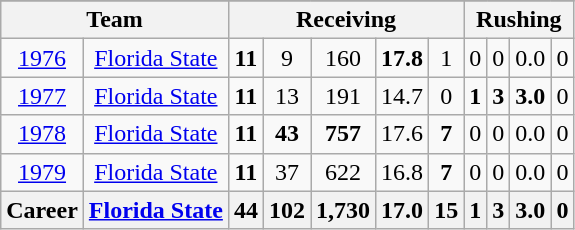<table class="wikitable" style="text-align:center;">
<tr>
</tr>
<tr>
<th colspan=2>Team</th>
<th colspan=5>Receiving</th>
<th colspan=5>Rushing</th>
</tr>
<tr>
<td><a href='#'>1976</a></td>
<td><a href='#'>Florida State</a></td>
<td><strong>11</strong></td>
<td>9</td>
<td>160</td>
<td><strong>17.8</strong></td>
<td>1</td>
<td>0</td>
<td>0</td>
<td>0.0</td>
<td>0</td>
</tr>
<tr>
<td><a href='#'>1977</a></td>
<td><a href='#'>Florida State</a></td>
<td><strong>11</strong></td>
<td>13</td>
<td>191</td>
<td>14.7</td>
<td>0</td>
<td><strong>1</strong></td>
<td><strong>3</strong></td>
<td><strong>3.0</strong></td>
<td>0</td>
</tr>
<tr>
<td><a href='#'>1978</a></td>
<td><a href='#'>Florida State</a></td>
<td><strong>11</strong></td>
<td><strong>43</strong></td>
<td><strong>757</strong></td>
<td>17.6</td>
<td><strong>7</strong></td>
<td>0</td>
<td>0</td>
<td>0.0</td>
<td>0</td>
</tr>
<tr>
<td><a href='#'>1979</a></td>
<td><a href='#'>Florida State</a></td>
<td><strong>11</strong></td>
<td>37</td>
<td>622</td>
<td>16.8</td>
<td><strong>7</strong></td>
<td>0</td>
<td>0</td>
<td>0.0</td>
<td>0</td>
</tr>
<tr>
<th>Career</th>
<th><a href='#'>Florida State</a></th>
<th>44</th>
<th>102</th>
<th>1,730</th>
<th>17.0</th>
<th>15</th>
<th>1</th>
<th>3</th>
<th>3.0</th>
<th>0</th>
</tr>
</table>
